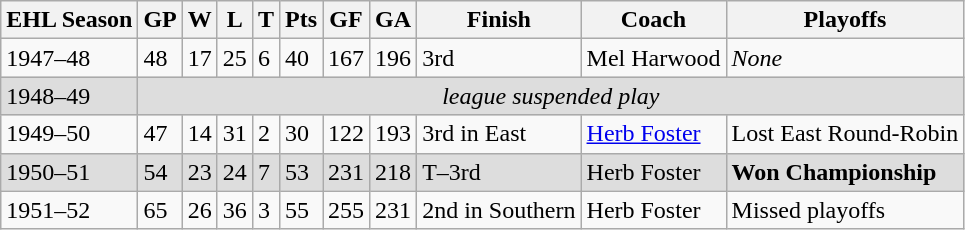<table class="wikitable">
<tr>
<th>EHL Season</th>
<th>GP</th>
<th>W</th>
<th>L</th>
<th>T</th>
<th>Pts</th>
<th>GF</th>
<th>GA</th>
<th>Finish</th>
<th>Coach</th>
<th>Playoffs</th>
</tr>
<tr>
<td>1947–48</td>
<td>48</td>
<td>17</td>
<td>25</td>
<td>6</td>
<td>40</td>
<td>167</td>
<td>196</td>
<td>3rd</td>
<td>Mel Harwood</td>
<td><em>None</em></td>
</tr>
<tr bgcolor=dddddd>
<td>1948–49</td>
<td colspan=10; align=center><em>league suspended play</em></td>
</tr>
<tr>
<td>1949–50</td>
<td>47</td>
<td>14</td>
<td>31</td>
<td>2</td>
<td>30</td>
<td>122</td>
<td>193</td>
<td>3rd in East</td>
<td><a href='#'>Herb Foster</a></td>
<td>Lost East Round-Robin</td>
</tr>
<tr bgcolor=dddddd>
<td>1950–51</td>
<td>54</td>
<td>23</td>
<td>24</td>
<td>7</td>
<td>53</td>
<td>231</td>
<td>218</td>
<td>T–3rd</td>
<td>Herb Foster</td>
<td><strong>Won Championship</strong></td>
</tr>
<tr>
<td>1951–52</td>
<td>65</td>
<td>26</td>
<td>36</td>
<td>3</td>
<td>55</td>
<td>255</td>
<td>231</td>
<td>2nd in Southern</td>
<td>Herb Foster</td>
<td>Missed playoffs</td>
</tr>
</table>
